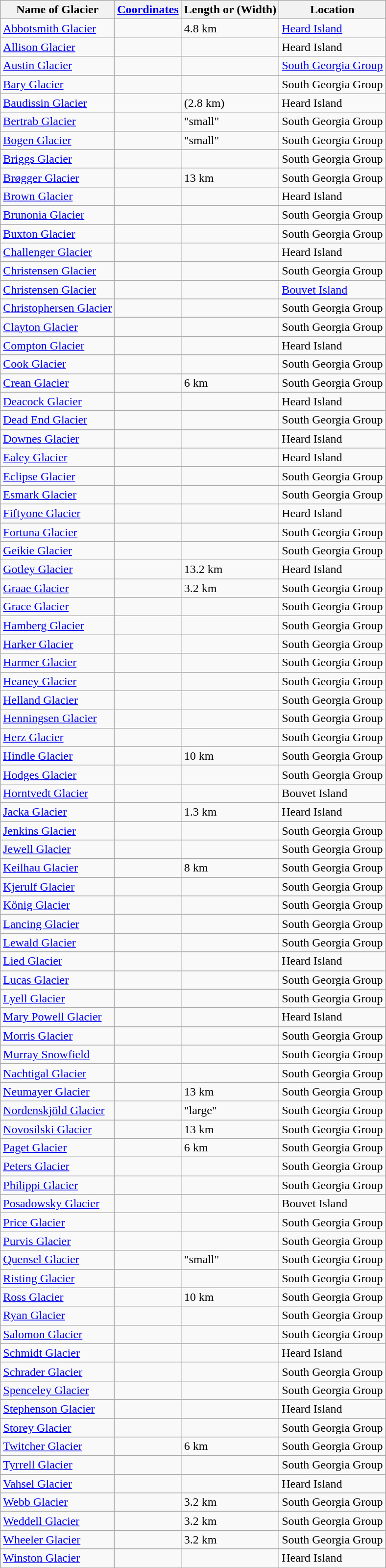<table class ="wikitable sortable">
<tr>
<th>Name of Glacier</th>
<th><a href='#'>Coordinates</a></th>
<th>Length or (Width)</th>
<th>Location</th>
</tr>
<tr>
<td><a href='#'>Abbotsmith Glacier</a></td>
<td></td>
<td>4.8 km</td>
<td><a href='#'>Heard Island</a></td>
</tr>
<tr>
<td><a href='#'>Allison Glacier</a></td>
<td></td>
<td></td>
<td>Heard Island</td>
</tr>
<tr>
<td><a href='#'>Austin Glacier</a></td>
<td></td>
<td></td>
<td><a href='#'>South Georgia Group</a></td>
</tr>
<tr>
<td><a href='#'>Bary Glacier</a></td>
<td></td>
<td></td>
<td>South Georgia Group</td>
</tr>
<tr>
<td><a href='#'>Baudissin Glacier</a></td>
<td></td>
<td>(2.8 km)</td>
<td>Heard Island</td>
</tr>
<tr>
<td><a href='#'>Bertrab Glacier</a></td>
<td></td>
<td>"small"</td>
<td>South Georgia Group</td>
</tr>
<tr>
<td><a href='#'>Bogen Glacier</a></td>
<td></td>
<td>"small"</td>
<td>South Georgia Group</td>
</tr>
<tr>
<td><a href='#'>Briggs Glacier</a></td>
<td></td>
<td></td>
<td>South Georgia Group</td>
</tr>
<tr>
<td><a href='#'>Brøgger Glacier</a></td>
<td></td>
<td>13 km</td>
<td>South Georgia Group</td>
</tr>
<tr>
<td><a href='#'>Brown Glacier</a></td>
<td></td>
<td></td>
<td>Heard Island</td>
</tr>
<tr>
<td><a href='#'>Brunonia Glacier</a></td>
<td></td>
<td></td>
<td>South Georgia Group</td>
</tr>
<tr>
<td><a href='#'>Buxton Glacier</a></td>
<td></td>
<td></td>
<td>South Georgia Group</td>
</tr>
<tr>
<td><a href='#'>Challenger Glacier</a></td>
<td></td>
<td></td>
<td>Heard Island</td>
</tr>
<tr>
<td><a href='#'>Christensen Glacier</a></td>
<td></td>
<td></td>
<td>South Georgia Group</td>
</tr>
<tr>
<td><a href='#'>Christensen Glacier</a></td>
<td></td>
<td></td>
<td><a href='#'>Bouvet Island</a></td>
</tr>
<tr>
<td><a href='#'>Christophersen Glacier</a></td>
<td></td>
<td></td>
<td>South Georgia Group</td>
</tr>
<tr>
<td><a href='#'>Clayton Glacier</a></td>
<td></td>
<td></td>
<td>South Georgia Group</td>
</tr>
<tr>
<td><a href='#'>Compton Glacier</a></td>
<td></td>
<td></td>
<td>Heard Island</td>
</tr>
<tr>
<td><a href='#'>Cook Glacier</a></td>
<td></td>
<td></td>
<td>South Georgia Group</td>
</tr>
<tr>
<td><a href='#'>Crean Glacier</a></td>
<td></td>
<td>6 km</td>
<td>South Georgia Group</td>
</tr>
<tr>
<td><a href='#'>Deacock Glacier</a></td>
<td></td>
<td></td>
<td>Heard Island</td>
</tr>
<tr>
<td><a href='#'>Dead End Glacier</a></td>
<td></td>
<td></td>
<td>South Georgia Group</td>
</tr>
<tr>
<td><a href='#'>Downes Glacier</a></td>
<td></td>
<td></td>
<td>Heard Island</td>
</tr>
<tr>
<td><a href='#'>Ealey Glacier</a></td>
<td></td>
<td></td>
<td>Heard Island</td>
</tr>
<tr>
<td><a href='#'>Eclipse Glacier</a></td>
<td></td>
<td></td>
<td>South Georgia Group</td>
</tr>
<tr>
<td><a href='#'>Esmark Glacier</a></td>
<td></td>
<td></td>
<td>South Georgia Group</td>
</tr>
<tr>
<td><a href='#'>Fiftyone Glacier</a></td>
<td></td>
<td></td>
<td>Heard Island</td>
</tr>
<tr>
<td><a href='#'>Fortuna Glacier</a></td>
<td></td>
<td></td>
<td>South Georgia Group</td>
</tr>
<tr>
<td><a href='#'>Geikie Glacier</a></td>
<td></td>
<td></td>
<td>South Georgia Group</td>
</tr>
<tr>
<td><a href='#'>Gotley Glacier</a></td>
<td></td>
<td>13.2 km</td>
<td>Heard Island</td>
</tr>
<tr>
<td><a href='#'>Graae Glacier</a></td>
<td></td>
<td>3.2 km</td>
<td>South Georgia Group</td>
</tr>
<tr>
<td><a href='#'>Grace Glacier</a></td>
<td></td>
<td></td>
<td>South Georgia Group</td>
</tr>
<tr>
<td><a href='#'>Hamberg Glacier</a></td>
<td></td>
<td></td>
<td>South Georgia Group</td>
</tr>
<tr>
<td><a href='#'>Harker Glacier</a></td>
<td></td>
<td></td>
<td>South Georgia Group</td>
</tr>
<tr>
<td><a href='#'>Harmer Glacier</a></td>
<td></td>
<td></td>
<td>South Georgia Group</td>
</tr>
<tr>
<td><a href='#'>Heaney Glacier</a></td>
<td></td>
<td></td>
<td>South Georgia Group</td>
</tr>
<tr>
<td><a href='#'>Helland Glacier</a></td>
<td></td>
<td></td>
<td>South Georgia Group</td>
</tr>
<tr>
<td><a href='#'>Henningsen Glacier</a></td>
<td></td>
<td></td>
<td>South Georgia Group</td>
</tr>
<tr>
<td><a href='#'>Herz Glacier</a></td>
<td></td>
<td></td>
<td>South Georgia Group</td>
</tr>
<tr>
<td><a href='#'>Hindle Glacier</a></td>
<td></td>
<td>10 km</td>
<td>South Georgia Group</td>
</tr>
<tr>
<td><a href='#'>Hodges Glacier</a></td>
<td></td>
<td></td>
<td>South Georgia Group</td>
</tr>
<tr>
<td><a href='#'>Horntvedt Glacier</a></td>
<td></td>
<td></td>
<td>Bouvet Island</td>
</tr>
<tr>
<td><a href='#'>Jacka Glacier</a></td>
<td></td>
<td>1.3 km</td>
<td>Heard Island</td>
</tr>
<tr>
<td><a href='#'>Jenkins Glacier</a></td>
<td></td>
<td></td>
<td>South Georgia Group</td>
</tr>
<tr>
<td><a href='#'>Jewell Glacier</a></td>
<td></td>
<td></td>
<td>South Georgia Group</td>
</tr>
<tr>
<td><a href='#'>Keilhau Glacier</a></td>
<td></td>
<td>8 km</td>
<td>South Georgia Group</td>
</tr>
<tr>
<td><a href='#'>Kjerulf Glacier</a></td>
<td></td>
<td></td>
<td>South Georgia Group</td>
</tr>
<tr>
<td><a href='#'>König Glacier</a></td>
<td></td>
<td></td>
<td>South Georgia Group</td>
</tr>
<tr>
<td><a href='#'>Lancing Glacier</a></td>
<td></td>
<td></td>
<td>South Georgia Group</td>
</tr>
<tr>
<td><a href='#'>Lewald Glacier</a></td>
<td></td>
<td></td>
<td>South Georgia Group</td>
</tr>
<tr>
<td><a href='#'>Lied Glacier</a></td>
<td></td>
<td></td>
<td>Heard Island</td>
</tr>
<tr>
<td><a href='#'>Lucas Glacier</a></td>
<td></td>
<td></td>
<td>South Georgia Group</td>
</tr>
<tr>
<td><a href='#'>Lyell Glacier</a></td>
<td></td>
<td></td>
<td>South Georgia Group</td>
</tr>
<tr>
<td><a href='#'>Mary Powell Glacier</a></td>
<td></td>
<td></td>
<td>Heard Island</td>
</tr>
<tr>
<td><a href='#'>Morris Glacier</a></td>
<td></td>
<td></td>
<td>South Georgia Group</td>
</tr>
<tr>
<td><a href='#'>Murray Snowfield</a></td>
<td></td>
<td></td>
<td>South Georgia Group</td>
</tr>
<tr>
<td><a href='#'>Nachtigal Glacier</a></td>
<td></td>
<td></td>
<td>South Georgia Group</td>
</tr>
<tr>
<td><a href='#'>Neumayer Glacier</a></td>
<td></td>
<td>13 km</td>
<td>South Georgia Group</td>
</tr>
<tr>
<td><a href='#'>Nordenskjöld Glacier</a></td>
<td></td>
<td>"large"</td>
<td>South Georgia Group</td>
</tr>
<tr>
<td><a href='#'>Novosilski Glacier</a></td>
<td></td>
<td>13 km</td>
<td>South Georgia Group</td>
</tr>
<tr>
<td><a href='#'>Paget Glacier</a></td>
<td></td>
<td>6 km</td>
<td>South Georgia Group</td>
</tr>
<tr>
<td><a href='#'>Peters Glacier</a></td>
<td></td>
<td></td>
<td>South Georgia Group</td>
</tr>
<tr>
<td><a href='#'>Philippi Glacier</a></td>
<td></td>
<td></td>
<td>South Georgia Group</td>
</tr>
<tr>
<td><a href='#'>Posadowsky Glacier</a></td>
<td></td>
<td></td>
<td>Bouvet Island</td>
</tr>
<tr>
<td><a href='#'>Price Glacier</a></td>
<td></td>
<td></td>
<td>South Georgia Group</td>
</tr>
<tr>
<td><a href='#'>Purvis Glacier</a></td>
<td></td>
<td></td>
<td>South Georgia Group</td>
</tr>
<tr>
<td><a href='#'>Quensel Glacier</a></td>
<td></td>
<td>"small"</td>
<td>South Georgia Group</td>
</tr>
<tr>
<td><a href='#'>Risting Glacier</a></td>
<td></td>
<td></td>
<td>South Georgia Group</td>
</tr>
<tr>
<td><a href='#'>Ross Glacier</a></td>
<td></td>
<td>10 km</td>
<td>South Georgia Group</td>
</tr>
<tr>
<td><a href='#'>Ryan Glacier</a></td>
<td></td>
<td></td>
<td>South Georgia Group</td>
</tr>
<tr>
<td><a href='#'>Salomon Glacier</a></td>
<td></td>
<td></td>
<td>South Georgia Group</td>
</tr>
<tr>
<td><a href='#'>Schmidt Glacier</a></td>
<td></td>
<td></td>
<td>Heard Island</td>
</tr>
<tr>
<td><a href='#'>Schrader Glacier</a></td>
<td></td>
<td></td>
<td>South Georgia Group</td>
</tr>
<tr>
<td><a href='#'>Spenceley Glacier</a></td>
<td></td>
<td></td>
<td>South Georgia Group</td>
</tr>
<tr>
<td><a href='#'>Stephenson Glacier</a></td>
<td></td>
<td></td>
<td>Heard Island</td>
</tr>
<tr>
<td><a href='#'>Storey Glacier</a></td>
<td></td>
<td></td>
<td>South Georgia Group</td>
</tr>
<tr>
<td><a href='#'>Twitcher Glacier</a></td>
<td></td>
<td>6 km</td>
<td>South Georgia Group</td>
</tr>
<tr>
<td><a href='#'>Tyrrell Glacier</a></td>
<td></td>
<td></td>
<td>South Georgia Group</td>
</tr>
<tr>
<td><a href='#'>Vahsel Glacier</a></td>
<td></td>
<td></td>
<td>Heard Island</td>
</tr>
<tr>
<td><a href='#'>Webb Glacier</a></td>
<td></td>
<td>3.2 km</td>
<td>South Georgia Group</td>
</tr>
<tr>
<td><a href='#'>Weddell Glacier</a></td>
<td></td>
<td>3.2 km</td>
<td>South Georgia Group</td>
</tr>
<tr>
<td><a href='#'>Wheeler Glacier</a></td>
<td></td>
<td>3.2 km</td>
<td>South Georgia Group</td>
</tr>
<tr>
<td><a href='#'>Winston Glacier</a></td>
<td></td>
<td></td>
<td>Heard Island</td>
</tr>
</table>
